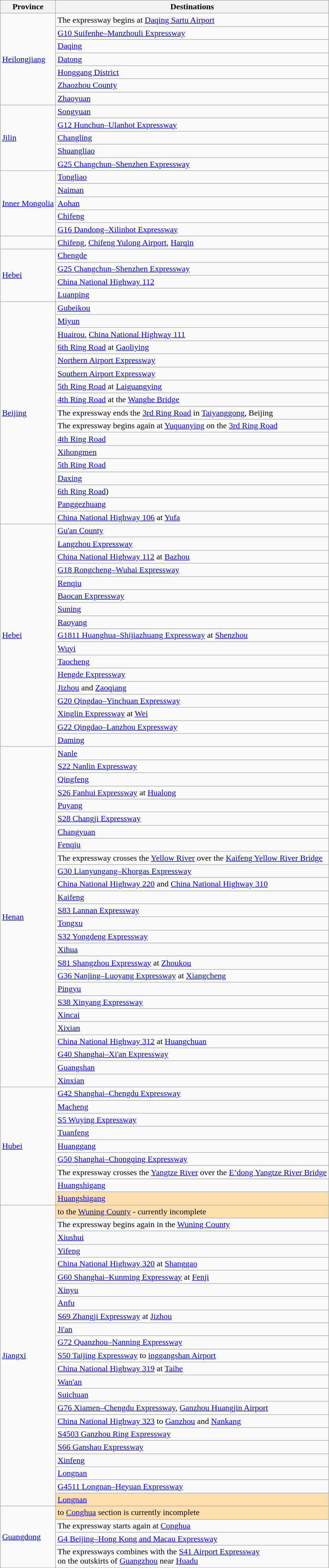<table class="wikitable">
<tr>
<th>Province</th>
<th>Destinations</th>
</tr>
<tr>
<td rowspan=7><a href='#'>Heilongjiang</a></td>
<td>The expressway begins at <a href='#'>Daqing Sartu Airport</a></td>
</tr>
<tr>
<td><a href='#'>G10 Suifenhe–Manzhouli Expressway</a></td>
</tr>
<tr>
<td><a href='#'>Daqing</a></td>
</tr>
<tr>
<td><a href='#'>Datong</a></td>
</tr>
<tr>
<td><a href='#'>Honggang District</a></td>
</tr>
<tr>
<td><a href='#'>Zhaozhou County</a></td>
</tr>
<tr>
<td><a href='#'>Zhaoyuan</a></td>
</tr>
<tr>
<td rowspan=5><a href='#'>Jilin</a></td>
<td><a href='#'>Songyuan</a></td>
</tr>
<tr>
<td> <a href='#'>G12 Hunchun–Ulanhot Expressway</a></td>
</tr>
<tr>
<td><a href='#'>Changling</a></td>
</tr>
<tr>
<td><a href='#'>Shuangliao</a></td>
</tr>
<tr>
<td> <a href='#'>G25 Changchun–Shenzhen Expressway</a></td>
</tr>
<tr>
<td rowspan=5><a href='#'>Inner Mongolia</a></td>
<td><a href='#'>Tongliao</a></td>
</tr>
<tr>
<td><a href='#'>Naiman</a></td>
</tr>
<tr>
<td><a href='#'>Aohan</a></td>
</tr>
<tr>
<td><a href='#'>Chifeng</a></td>
</tr>
<tr>
<td> <a href='#'>G16 Dandong–Xilinhot Expressway</a></td>
</tr>
<tr>
<td></td>
<td><a href='#'>Chifeng</a>, <a href='#'>Chifeng Yulong Airport</a>, <a href='#'>Harqin</a></td>
</tr>
<tr>
<td rowspan=5><a href='#'>Hebei</a></td>
</tr>
<tr>
<td><a href='#'>Chengde</a></td>
</tr>
<tr>
<td> <a href='#'>G25 Changchun–Shenzhen Expressway</a></td>
</tr>
<tr>
<td> <a href='#'>China National Highway 112</a></td>
</tr>
<tr>
<td><a href='#'>Luanping</a></td>
</tr>
<tr>
<td rowspan=17><a href='#'>Beijing</a></td>
<td><a href='#'>Gubeikou</a></td>
</tr>
<tr>
<td><a href='#'>Miyun</a></td>
</tr>
<tr>
<td><a href='#'>Huairou</a>,  <a href='#'>China National Highway 111</a></td>
</tr>
<tr>
<td><a href='#'>6th Ring Road</a> at <a href='#'>Gaoliying</a></td>
</tr>
<tr>
<td><a href='#'>Northern Airport Expressway</a></td>
</tr>
<tr>
<td><a href='#'>Southern Airport Expressway</a></td>
</tr>
<tr>
<td><a href='#'>5th Ring Road</a> at <a href='#'>Laiguangying</a></td>
</tr>
<tr>
<td><a href='#'>4th Ring Road</a> at the <a href='#'>Wanghe Bridge</a></td>
</tr>
<tr>
<td>The expressway ends the <a href='#'>3rd Ring Road</a> in <a href='#'>Taiyanggong</a>, Beijing</td>
</tr>
<tr>
<td>The expressway begins again at <a href='#'>Yuquanying</a> on the <a href='#'>3rd Ring Road</a></td>
</tr>
<tr>
<td><a href='#'>4th Ring Road</a></td>
</tr>
<tr>
<td><a href='#'>Xihongmen</a></td>
</tr>
<tr>
<td><a href='#'>5th Ring Road</a></td>
</tr>
<tr>
<td><a href='#'>Daxing</a></td>
</tr>
<tr>
<td><a href='#'>6th Ring Road</a>)</td>
</tr>
<tr>
<td><a href='#'>Panggezhuang</a></td>
</tr>
<tr>
<td> <a href='#'>China National Highway 106</a> at <a href='#'>Yufa</a></td>
</tr>
<tr>
<td rowspan=17><a href='#'>Hebei</a></td>
<td><a href='#'>Gu'an County</a></td>
</tr>
<tr>
<td><a href='#'>Langzhou Expressway</a></td>
</tr>
<tr>
<td> <a href='#'>China National Highway 112</a> at <a href='#'>Bazhou</a></td>
</tr>
<tr>
<td> <a href='#'>G18 Rongcheng–Wuhai Expressway</a></td>
</tr>
<tr>
<td><a href='#'>Renqiu</a></td>
</tr>
<tr>
<td><a href='#'>Baocan Expressway</a></td>
</tr>
<tr>
<td><a href='#'>Suning</a></td>
</tr>
<tr>
<td><a href='#'>Raoyang</a></td>
</tr>
<tr>
<td> <a href='#'>G1811 Huanghua–Shijiazhuang Expressway</a> at <a href='#'>Shenzhou</a></td>
</tr>
<tr>
<td><a href='#'>Wuyi</a></td>
</tr>
<tr>
<td><a href='#'>Taocheng</a></td>
</tr>
<tr>
<td><a href='#'>Hengde Expressway</a></td>
</tr>
<tr>
<td><a href='#'>Jizhou</a> and <a href='#'>Zaoqiang</a></td>
</tr>
<tr>
<td> <a href='#'>G20 Qingdao–Yinchuan Expressway</a></td>
</tr>
<tr>
<td><a href='#'>Xinglin Expressway</a> at <a href='#'>Wei</a></td>
</tr>
<tr>
<td> <a href='#'>G22 Qingdao–Lanzhou Expressway</a></td>
</tr>
<tr>
<td><a href='#'>Daming</a></td>
</tr>
<tr>
<td rowspan=26><a href='#'>Henan</a></td>
<td><a href='#'>Nanle</a></td>
</tr>
<tr>
<td><a href='#'>S22 Nanlin Expressway</a></td>
</tr>
<tr>
<td><a href='#'>Qingfeng</a></td>
</tr>
<tr>
<td><a href='#'>S26 Fanhui Expressway</a> at <a href='#'>Hualong</a></td>
</tr>
<tr>
<td><a href='#'>Puyang</a></td>
</tr>
<tr>
<td><a href='#'>S28 Changji Expressway</a></td>
</tr>
<tr>
<td><a href='#'>Changyuan</a></td>
</tr>
<tr>
<td><a href='#'>Fenqiu</a></td>
</tr>
<tr>
<td>The expressway crosses the <a href='#'>Yellow River</a> over the <a href='#'>Kaifeng Yellow River Bridge</a></td>
</tr>
<tr>
<td> <a href='#'>G30 Lianyungang–Khorgas Expressway</a></td>
</tr>
<tr>
<td> <a href='#'>China National Highway 220</a> and  <a href='#'>China National Highway 310</a></td>
</tr>
<tr>
<td><a href='#'>Kaifeng</a></td>
</tr>
<tr>
<td><a href='#'>S83 Lannan Expressway</a></td>
</tr>
<tr>
<td><a href='#'>Tongxu</a></td>
</tr>
<tr>
<td><a href='#'>S32 Yongdeng Expressway</a></td>
</tr>
<tr>
<td><a href='#'>Xihua</a></td>
</tr>
<tr>
<td><a href='#'>S81 Shangzhou Expressway</a> at <a href='#'>Zhoukou</a></td>
</tr>
<tr>
<td> <a href='#'>G36 Nanjing–Luoyang Expressway</a> at <a href='#'>Xiangcheng</a></td>
</tr>
<tr>
<td><a href='#'>Pingyu</a></td>
</tr>
<tr>
<td><a href='#'>S38 Xinyang Expressway</a></td>
</tr>
<tr>
<td><a href='#'>Xincai</a></td>
</tr>
<tr>
<td><a href='#'>Xixian</a></td>
</tr>
<tr>
<td> <a href='#'>China National Highway 312</a> at <a href='#'>Huangchuan</a></td>
</tr>
<tr>
<td> <a href='#'>G40 Shanghai–Xi'an Expressway</a></td>
</tr>
<tr>
<td><a href='#'>Guangshan</a></td>
</tr>
<tr>
<td><a href='#'>Xinxian</a></td>
</tr>
<tr>
<td rowspan=9><a href='#'>Hubei</a></td>
<td> <a href='#'>G42 Shanghai–Chengdu Expressway</a></td>
</tr>
<tr>
<td><a href='#'>Macheng</a></td>
</tr>
<tr>
<td><a href='#'>S5 Wuying Expressway</a></td>
</tr>
<tr>
<td><a href='#'>Tuanfeng</a></td>
</tr>
<tr>
<td><a href='#'>Huanggang</a></td>
</tr>
<tr>
<td> <a href='#'>G50 Shanghai–Chongqing Expressway</a></td>
</tr>
<tr>
<td>The expressway crosses the <a href='#'>Yangtze River</a> over the <a href='#'>E’dong Yangtze River Bridge</a></td>
</tr>
<tr>
<td><a href='#'>Huangshigang</a></td>
</tr>
<tr>
<td bgcolor=#ffdead><a href='#'>Huangshigang</a></td>
</tr>
<tr>
<td rowspan=23><a href='#'>Jiangxi</a></td>
<td bgcolor=#ffdead>to the <a href='#'>Wuning County</a> - currently incomplete</td>
</tr>
<tr>
<td>The expressway begins again in the <a href='#'>Wuning County</a></td>
</tr>
<tr>
<td><a href='#'>Xiushui</a></td>
</tr>
<tr>
<td><a href='#'>Yifeng</a></td>
</tr>
<tr>
<td> <a href='#'>China National Highway 320</a> at <a href='#'>Shanggao</a></td>
</tr>
<tr>
<td> <a href='#'>G60 Shanghai–Kunming Expressway</a> at <a href='#'>Fenji</a></td>
</tr>
<tr>
<td><a href='#'>Xinyu</a></td>
</tr>
<tr>
<td><a href='#'>Anfu</a></td>
</tr>
<tr>
<td><a href='#'>S69 Zhangji Expressway</a> at <a href='#'>Jizhou</a></td>
</tr>
<tr>
<td><a href='#'>Ji'an</a></td>
</tr>
<tr>
<td> <a href='#'>G72 Quanzhou–Nanning Expressway</a></td>
</tr>
<tr>
<td><a href='#'>S50 Taijing Expressway</a> to <a href='#'>inggangshan Airport</a></td>
</tr>
<tr>
<td> <a href='#'>China National Highway 319</a> at <a href='#'>Taihe</a></td>
</tr>
<tr>
<td><a href='#'>Wan'an</a></td>
</tr>
<tr>
<td><a href='#'>Suichuan</a></td>
</tr>
<tr>
<td> <a href='#'>G76 Xiamen–Chengdu Expressway</a>, <a href='#'>Ganzhou Huangjin Airport</a></td>
</tr>
<tr>
<td> <a href='#'>China National Highway 323</a> to <a href='#'>Ganzhou</a> and <a href='#'>Nankang</a></td>
</tr>
<tr>
<td><a href='#'>S4503 Ganzhou Ring Expressway</a></td>
</tr>
<tr>
<td><a href='#'>S66 Ganshao Expressway</a></td>
</tr>
<tr>
<td><a href='#'>Xinfeng</a></td>
</tr>
<tr>
<td><a href='#'>Longnan</a></td>
</tr>
<tr>
<td> <a href='#'>G4511 Longnan–Heyuan Expressway</a></td>
</tr>
<tr>
<td bgcolor=#ffdead><a href='#'>Longnan</a></td>
</tr>
<tr>
<td rowspan=4><a href='#'>Guangdong</a></td>
<td bgcolor=#ffdead>to <a href='#'>Conghua</a> section is currently incomplete</td>
</tr>
<tr>
<td>The expressway starts again at <a href='#'>Conghua</a></td>
</tr>
<tr>
<td> <a href='#'>G4 Beijing–Hong Kong and Macau Expressway</a></td>
</tr>
<tr>
<td>The expressways combines with the <a href='#'>S41 Airport Expressway</a><br> on the outskirts of <a href='#'>Guangzhou</a> near <a href='#'>Huadu</a></td>
</tr>
</table>
